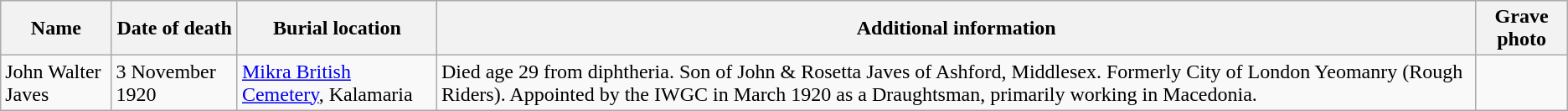<table class="wikitable">
<tr>
<th>Name</th>
<th>Date of death</th>
<th>Burial location</th>
<th>Additional information</th>
<th>Grave photo</th>
</tr>
<tr>
<td>John Walter Javes</td>
<td>3 November 1920</td>
<td><a href='#'>Mikra British Cemetery</a>, Kalamaria</td>
<td>Died age 29 from diphtheria. Son of John & Rosetta Javes of Ashford, Middlesex. Formerly City of London Yeomanry (Rough Riders). Appointed by the IWGC in March 1920 as a Draughtsman, primarily working in Macedonia.</td>
<td></td>
</tr>
</table>
